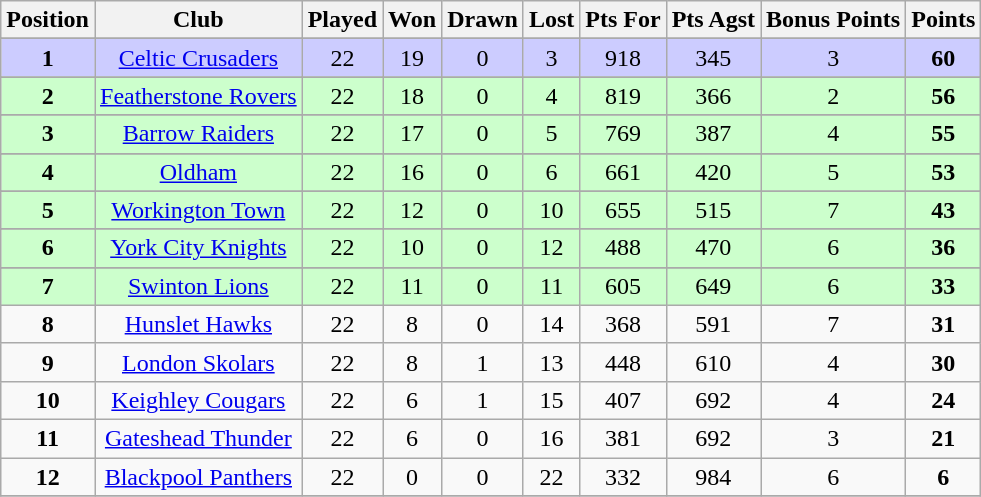<table class="wikitable" style="text-align:center;">
<tr>
<th><strong>Position</strong></th>
<th><strong>Club</strong></th>
<th><strong>Played</strong></th>
<th><strong>Won</strong></th>
<th><strong>Drawn</strong></th>
<th><strong>Lost</strong></th>
<th><strong>Pts For</strong></th>
<th><strong>Pts Agst</strong></th>
<th><strong>Bonus Points</strong></th>
<th><strong>Points</strong></th>
</tr>
<tr --->
</tr>
<tr align=center style="background:#ccccff;">
<td><strong>1</strong></td>
<td><a href='#'>Celtic Crusaders</a></td>
<td>22</td>
<td>19</td>
<td>0</td>
<td>3</td>
<td>918</td>
<td>345</td>
<td>3</td>
<td><strong>60</strong></td>
</tr>
<tr --->
</tr>
<tr align=center style="background:#ccffcc;">
<td><strong>2</strong></td>
<td><a href='#'>Featherstone Rovers</a></td>
<td>22</td>
<td>18</td>
<td>0</td>
<td>4</td>
<td>819</td>
<td>366</td>
<td>2</td>
<td><strong>56</strong></td>
</tr>
<tr --->
</tr>
<tr align=center style="background:#ccffcc;">
<td><strong>3</strong></td>
<td><a href='#'>Barrow Raiders</a></td>
<td>22</td>
<td>17</td>
<td>0</td>
<td>5</td>
<td>769</td>
<td>387</td>
<td>4</td>
<td><strong>55</strong></td>
</tr>
<tr --->
</tr>
<tr align=center style="background:#ccffcc;">
<td><strong>4</strong></td>
<td><a href='#'>Oldham</a></td>
<td>22</td>
<td>16</td>
<td>0</td>
<td>6</td>
<td>661</td>
<td>420</td>
<td>5</td>
<td><strong>53</strong></td>
</tr>
<tr --->
</tr>
<tr align=center style="background:#ccffcc;">
<td><strong>5</strong></td>
<td><a href='#'>Workington Town</a></td>
<td>22</td>
<td>12</td>
<td>0</td>
<td>10</td>
<td>655</td>
<td>515</td>
<td>7</td>
<td><strong>43</strong></td>
</tr>
<tr --->
</tr>
<tr align=center style="background:#ccffcc;">
<td><strong>6</strong></td>
<td><a href='#'>York City Knights</a></td>
<td>22</td>
<td>10</td>
<td>0</td>
<td>12</td>
<td>488</td>
<td>470</td>
<td>6</td>
<td><strong>36</strong></td>
</tr>
<tr --->
</tr>
<tr align=center style="background:#ccffcc;">
<td><strong>7</strong></td>
<td><a href='#'>Swinton Lions</a></td>
<td>22</td>
<td>11</td>
<td>0</td>
<td>11</td>
<td>605</td>
<td>649</td>
<td>6</td>
<td><strong>33</strong></td>
</tr>
<tr --->
<td><strong>8</strong></td>
<td><a href='#'>Hunslet Hawks</a></td>
<td>22</td>
<td>8</td>
<td>0</td>
<td>14</td>
<td>368</td>
<td>591</td>
<td>7</td>
<td><strong>31</strong></td>
</tr>
<tr --->
<td><strong>9</strong></td>
<td><a href='#'>London Skolars</a></td>
<td>22</td>
<td>8</td>
<td>1</td>
<td>13</td>
<td>448</td>
<td>610</td>
<td>4</td>
<td><strong>30</strong></td>
</tr>
<tr --->
<td><strong>10</strong></td>
<td><a href='#'>Keighley Cougars</a></td>
<td>22</td>
<td>6</td>
<td>1</td>
<td>15</td>
<td>407</td>
<td>692</td>
<td>4</td>
<td><strong>24</strong></td>
</tr>
<tr --->
<td><strong>11</strong></td>
<td><a href='#'>Gateshead Thunder</a></td>
<td>22</td>
<td>6</td>
<td>0</td>
<td>16</td>
<td>381</td>
<td>692</td>
<td>3</td>
<td><strong>21</strong></td>
</tr>
<tr --->
<td><strong>12</strong></td>
<td><a href='#'>Blackpool Panthers</a></td>
<td>22</td>
<td>0</td>
<td>0</td>
<td>22</td>
<td>332</td>
<td>984</td>
<td>6</td>
<td><strong>6</strong></td>
</tr>
<tr --->
</tr>
</table>
